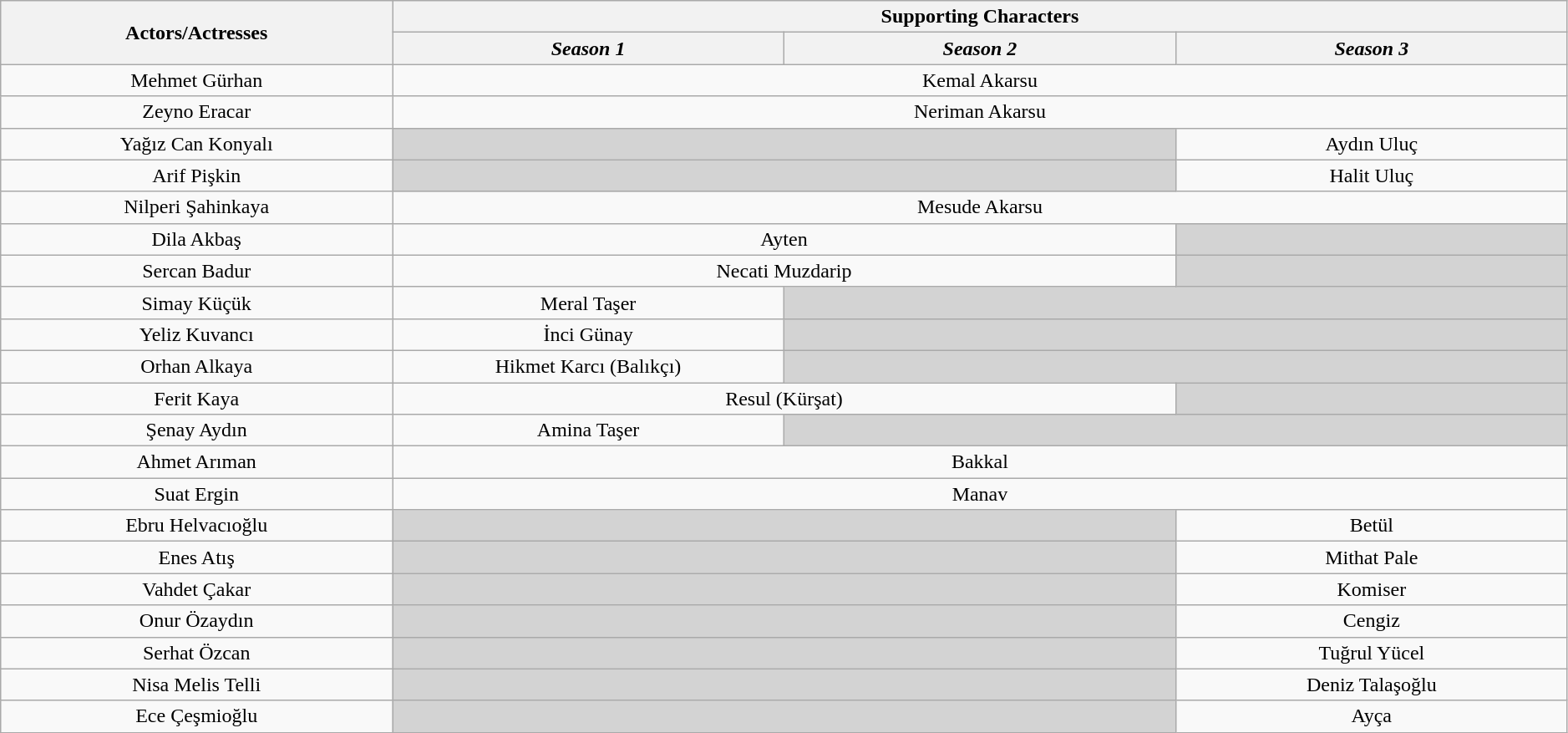<table class="wikitable mw-collapsible mw-collapsed" style="text-align:center; width:99%;">
<tr>
<th rowspan=2 style="width:16.5%;">Actors/Actresses</th>
<th colspan=3 style="text-align:center;">Supporting Characters</th>
</tr>
<tr>
<th style="text-align:center; width:16.5%;"><em>Season 1</em></th>
<th style="text-align:center; width:16.5%;"><em>Season 2</em></th>
<th style="text-align:center; width:16.5%;"><em>Season 3</em></th>
</tr>
<tr>
<td>Mehmet Gürhan</td>
<td colspan=3>Kemal Akarsu</td>
</tr>
<tr>
<td>Zeyno Eracar</td>
<td colspan=3>Neriman Akarsu</td>
</tr>
<tr>
<td>Yağız Can Konyalı</td>
<td colspan=2 style="background:lightgrey;"></td>
<td colspan=3>Aydın Uluç</td>
</tr>
<tr>
<td>Arif Pişkin</td>
<td colspan=2 style="background:lightgrey;"></td>
<td colspan=3>Halit Uluç</td>
</tr>
<tr>
<td>Nilperi Şahinkaya</td>
<td colspan=3>Mesude Akarsu</td>
</tr>
<tr>
<td>Dila Akbaş</td>
<td colspan=2>Ayten</td>
<td colspan=3 style="background:lightgrey;"></td>
</tr>
<tr>
<td>Sercan Badur</td>
<td colspan=2>Necati Muzdarip</td>
<td colspan=3 style="background:lightgrey;"></td>
</tr>
<tr>
<td>Simay Küçük</td>
<td colspan=1>Meral Taşer</td>
<td colspan=3 style="background:lightgrey;"></td>
</tr>
<tr>
<td>Yeliz Kuvancı</td>
<td colspan=1>İnci Günay</td>
<td colspan=3 style="background:lightgrey;"></td>
</tr>
<tr>
<td>Orhan Alkaya</td>
<td colspan=1>Hikmet Karcı (Balıkçı)</td>
<td colspan=3 style="background:lightgrey;"></td>
</tr>
<tr>
<td>Ferit Kaya</td>
<td colspan=2>Resul (Kürşat)</td>
<td colspan=3 style="background:lightgrey;"></td>
</tr>
<tr>
<td>Şenay Aydın</td>
<td colspan=1>Amina Taşer</td>
<td colspan=2 style="background:lightgrey;"></td>
</tr>
<tr>
<td>Ahmet Arıman</td>
<td colspan=3>Bakkal</td>
</tr>
<tr>
<td>Suat Ergin</td>
<td colspan=3>Manav</td>
</tr>
<tr>
<td>Ebru Helvacıoğlu</td>
<td colspan=2 style="background:lightgrey;"></td>
<td colspan=3>Betül</td>
</tr>
<tr>
<td>Enes Atış</td>
<td colspan=2 style="background:lightgrey;"></td>
<td colspan=3>Mithat Pale</td>
</tr>
<tr>
<td>Vahdet Çakar</td>
<td colspan=2 style="background:lightgrey;"></td>
<td colspan=3>Komiser</td>
</tr>
<tr>
<td>Onur Özaydın</td>
<td colspan=2 style="background:lightgrey;"></td>
<td colspan=3>Cengiz</td>
</tr>
<tr>
<td>Serhat Özcan</td>
<td colspan=2 style="background:lightgrey;"></td>
<td colspan=3>Tuğrul Yücel</td>
</tr>
<tr>
<td>Nisa Melis Telli</td>
<td colspan=2 style="background:lightgrey;"></td>
<td colspan=3>Deniz Talaşoğlu</td>
</tr>
<tr>
<td>Ece Çeşmioğlu</td>
<td colspan=2 style="background:lightgrey;"></td>
<td colspan=3>Ayça</td>
</tr>
</table>
